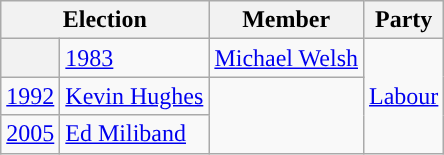<table class="wikitable">
<tr>
<th colspan="2">Election</th>
<th>Member</th>
<th>Party</th>
</tr>
<tr>
<th style="color:inherit;background-color: "></th>
<td><a href='#'>1983</a></td>
<td><a href='#'>Michael Welsh</a></td>
<td rowspan="3"><a href='#'>Labour</a></td>
</tr>
<tr>
<td><a href='#'>1992</a></td>
<td><a href='#'>Kevin Hughes</a></td>
</tr>
<tr>
<td><a href='#'>2005</a></td>
<td><a href='#'>Ed Miliband</a></td>
</tr>
</table>
